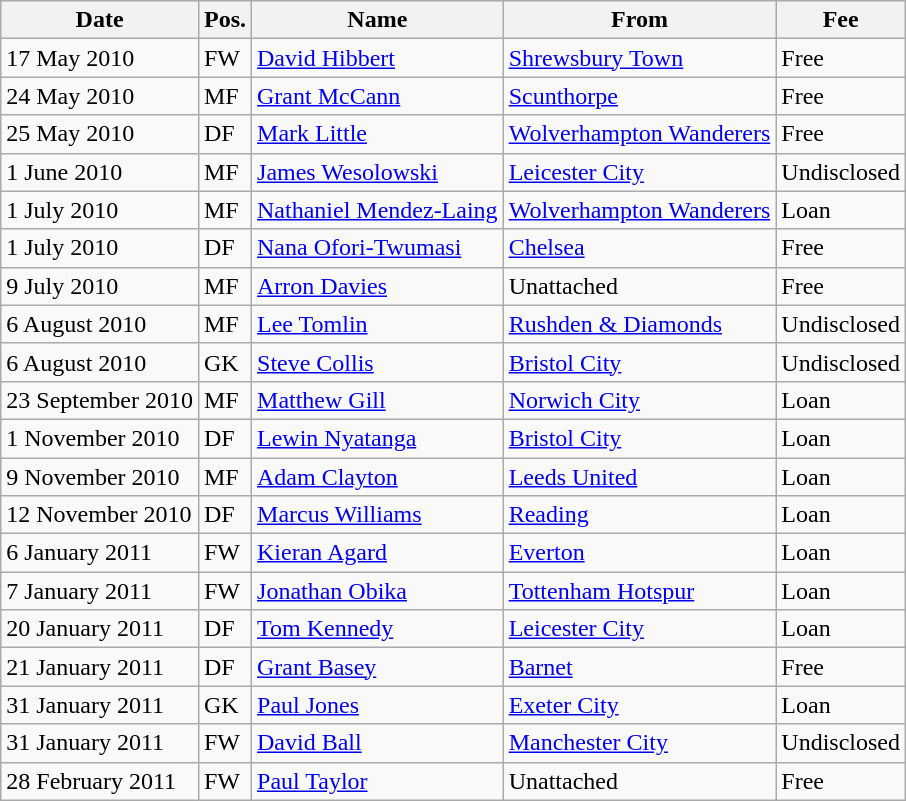<table class="wikitable">
<tr>
<th>Date</th>
<th>Pos.</th>
<th>Name</th>
<th>From</th>
<th>Fee</th>
</tr>
<tr>
<td>17 May 2010</td>
<td>FW</td>
<td> <a href='#'>David Hibbert</a></td>
<td> <a href='#'>Shrewsbury Town</a></td>
<td>Free</td>
</tr>
<tr>
<td>24 May 2010</td>
<td>MF</td>
<td> <a href='#'>Grant McCann</a></td>
<td> <a href='#'>Scunthorpe</a></td>
<td>Free</td>
</tr>
<tr>
<td>25 May 2010</td>
<td>DF</td>
<td> <a href='#'>Mark Little</a></td>
<td> <a href='#'>Wolverhampton Wanderers</a></td>
<td>Free</td>
</tr>
<tr>
<td>1 June 2010</td>
<td>MF</td>
<td> <a href='#'>James Wesolowski</a></td>
<td> <a href='#'>Leicester City</a></td>
<td>Undisclosed</td>
</tr>
<tr>
<td>1 July 2010</td>
<td>MF</td>
<td> <a href='#'>Nathaniel Mendez-Laing</a></td>
<td> <a href='#'>Wolverhampton Wanderers</a></td>
<td>Loan</td>
</tr>
<tr>
<td>1 July 2010</td>
<td>DF</td>
<td> <a href='#'>Nana Ofori-Twumasi</a></td>
<td> <a href='#'>Chelsea</a></td>
<td>Free</td>
</tr>
<tr>
<td>9 July 2010</td>
<td>MF</td>
<td> <a href='#'>Arron Davies</a></td>
<td>Unattached</td>
<td>Free</td>
</tr>
<tr>
<td>6 August 2010</td>
<td>MF</td>
<td> <a href='#'>Lee Tomlin</a></td>
<td> <a href='#'>Rushden & Diamonds</a></td>
<td>Undisclosed</td>
</tr>
<tr>
<td>6 August 2010</td>
<td>GK</td>
<td> <a href='#'>Steve Collis</a></td>
<td> <a href='#'>Bristol City</a></td>
<td>Undisclosed</td>
</tr>
<tr>
<td>23 September 2010</td>
<td>MF</td>
<td> <a href='#'>Matthew Gill</a></td>
<td> <a href='#'>Norwich City</a></td>
<td>Loan</td>
</tr>
<tr>
<td>1 November 2010</td>
<td>DF</td>
<td> <a href='#'>Lewin Nyatanga</a></td>
<td> <a href='#'>Bristol City</a></td>
<td>Loan</td>
</tr>
<tr>
<td>9 November 2010</td>
<td>MF</td>
<td> <a href='#'>Adam Clayton</a></td>
<td> <a href='#'>Leeds United</a></td>
<td>Loan</td>
</tr>
<tr>
<td>12 November 2010</td>
<td>DF</td>
<td> <a href='#'>Marcus Williams</a></td>
<td> <a href='#'>Reading</a></td>
<td>Loan</td>
</tr>
<tr>
<td>6 January 2011</td>
<td>FW</td>
<td> <a href='#'>Kieran Agard</a></td>
<td> <a href='#'>Everton</a></td>
<td>Loan</td>
</tr>
<tr>
<td>7 January 2011</td>
<td>FW</td>
<td> <a href='#'>Jonathan Obika</a></td>
<td> <a href='#'>Tottenham Hotspur</a></td>
<td>Loan</td>
</tr>
<tr>
<td>20 January 2011</td>
<td>DF</td>
<td> <a href='#'>Tom Kennedy</a></td>
<td> <a href='#'>Leicester City</a></td>
<td>Loan</td>
</tr>
<tr>
<td>21 January 2011</td>
<td>DF</td>
<td> <a href='#'>Grant Basey</a></td>
<td> <a href='#'>Barnet</a></td>
<td>Free</td>
</tr>
<tr>
<td>31 January 2011</td>
<td>GK</td>
<td> <a href='#'>Paul Jones</a></td>
<td> <a href='#'>Exeter City</a></td>
<td>Loan</td>
</tr>
<tr>
<td>31 January 2011</td>
<td>FW</td>
<td> <a href='#'>David Ball</a></td>
<td> <a href='#'>Manchester City</a></td>
<td>Undisclosed</td>
</tr>
<tr>
<td>28 February 2011</td>
<td>FW</td>
<td> <a href='#'>Paul Taylor</a></td>
<td>Unattached</td>
<td>Free</td>
</tr>
</table>
